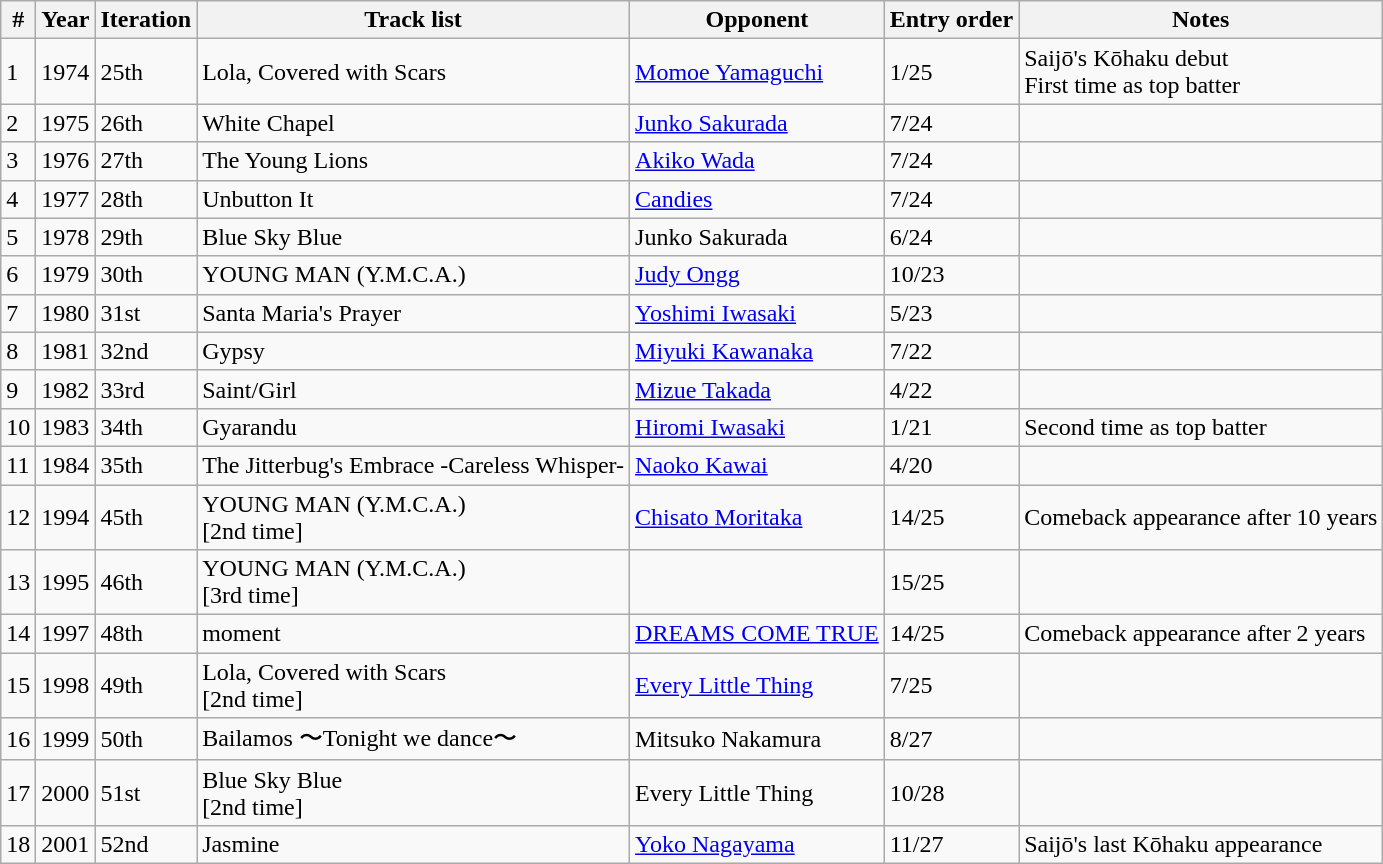<table class="wikitable">
<tr>
<th>#</th>
<th>Year</th>
<th>Iteration</th>
<th>Track list</th>
<th>Opponent</th>
<th>Entry order</th>
<th>Notes</th>
</tr>
<tr>
<td>1</td>
<td>1974</td>
<td>25th</td>
<td>Lola, Covered with Scars</td>
<td><a href='#'>Momoe Yamaguchi</a></td>
<td>1/25</td>
<td>Saijō's Kōhaku debut<br>First time as top batter</td>
</tr>
<tr>
<td>2</td>
<td>1975</td>
<td>26th</td>
<td>White Chapel</td>
<td><a href='#'>Junko Sakurada</a></td>
<td>7/24</td>
<td></td>
</tr>
<tr>
<td>3</td>
<td>1976</td>
<td>27th</td>
<td>The Young Lions</td>
<td><a href='#'>Akiko Wada</a></td>
<td>7/24</td>
<td></td>
</tr>
<tr>
<td>4</td>
<td>1977</td>
<td>28th</td>
<td>Unbutton It</td>
<td><a href='#'>Candies</a></td>
<td>7/24</td>
<td></td>
</tr>
<tr>
<td>5</td>
<td>1978</td>
<td>29th</td>
<td>Blue Sky Blue</td>
<td>Junko Sakurada</td>
<td>6/24</td>
<td></td>
</tr>
<tr>
<td>6</td>
<td>1979</td>
<td>30th</td>
<td>YOUNG MAN (Y.M.C.A.)</td>
<td><a href='#'>Judy Ongg</a></td>
<td>10/23</td>
<td></td>
</tr>
<tr>
<td>7</td>
<td>1980</td>
<td>31st</td>
<td>Santa Maria's Prayer</td>
<td><a href='#'>Yoshimi Iwasaki</a></td>
<td>5/23</td>
<td></td>
</tr>
<tr>
<td>8</td>
<td>1981</td>
<td>32nd</td>
<td>Gypsy</td>
<td><a href='#'>Miyuki Kawanaka</a></td>
<td>7/22</td>
<td></td>
</tr>
<tr>
<td>9</td>
<td>1982</td>
<td>33rd</td>
<td>Saint/Girl</td>
<td><a href='#'>Mizue Takada</a></td>
<td>4/22</td>
<td></td>
</tr>
<tr>
<td>10</td>
<td>1983</td>
<td>34th</td>
<td>Gyarandu</td>
<td><a href='#'>Hiromi Iwasaki</a></td>
<td>1/21</td>
<td>Second time as top batter</td>
</tr>
<tr>
<td>11</td>
<td>1984</td>
<td>35th</td>
<td>The Jitterbug's Embrace -Careless Whisper-</td>
<td><a href='#'>Naoko Kawai</a></td>
<td>4/20</td>
<td></td>
</tr>
<tr>
<td>12</td>
<td>1994</td>
<td>45th</td>
<td>YOUNG MAN (Y.M.C.A.)<br>[2nd time]</td>
<td><a href='#'>Chisato Moritaka</a></td>
<td>14/25</td>
<td>Comeback appearance after 10 years</td>
</tr>
<tr>
<td>13</td>
<td>1995</td>
<td>46th</td>
<td>YOUNG MAN (Y.M.C.A.)<br>[3rd time]</td>
<td></td>
<td>15/25</td>
<td></td>
</tr>
<tr>
<td>14</td>
<td>1997</td>
<td>48th</td>
<td>moment</td>
<td><a href='#'>DREAMS COME TRUE</a></td>
<td>14/25</td>
<td>Comeback appearance after 2 years</td>
</tr>
<tr>
<td>15</td>
<td>1998</td>
<td>49th</td>
<td>Lola, Covered with Scars<br>[2nd time]</td>
<td><a href='#'>Every Little Thing</a></td>
<td>7/25</td>
<td></td>
</tr>
<tr>
<td>16</td>
<td>1999</td>
<td>50th</td>
<td>Bailamos 〜Tonight we dance〜</td>
<td>Mitsuko Nakamura</td>
<td>8/27</td>
<td></td>
</tr>
<tr>
<td>17</td>
<td>2000</td>
<td>51st</td>
<td>Blue Sky Blue<br>[2nd time]</td>
<td>Every Little Thing</td>
<td>10/28</td>
<td></td>
</tr>
<tr>
<td>18</td>
<td>2001</td>
<td>52nd</td>
<td>Jasmine</td>
<td><a href='#'>Yoko Nagayama</a></td>
<td>11/27</td>
<td>Saijō's last Kōhaku appearance</td>
</tr>
</table>
